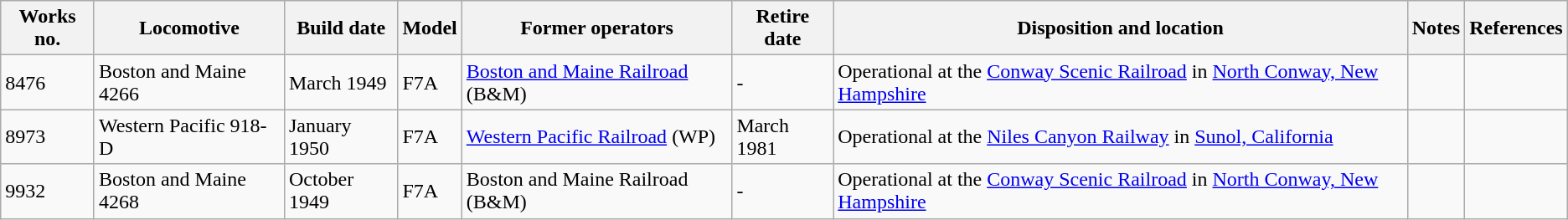<table class="wikitable">
<tr>
<th>Works no.</th>
<th>Locomotive</th>
<th>Build date</th>
<th>Model</th>
<th>Former operators</th>
<th>Retire date</th>
<th>Disposition and location</th>
<th>Notes</th>
<th>References</th>
</tr>
<tr>
<td>8476</td>
<td>Boston and Maine 4266</td>
<td>March 1949</td>
<td>F7A</td>
<td><a href='#'>Boston and Maine Railroad</a> (B&M)</td>
<td>-</td>
<td>Operational at the <a href='#'>Conway Scenic Railroad</a> in <a href='#'>North Conway, New Hampshire</a></td>
<td></td>
<td></td>
</tr>
<tr>
<td>8973</td>
<td>Western Pacific 918-D</td>
<td>January 1950</td>
<td>F7A</td>
<td><a href='#'>Western Pacific Railroad</a> (WP)</td>
<td>March 1981</td>
<td>Operational at the <a href='#'>Niles Canyon Railway</a> in <a href='#'>Sunol, California</a></td>
<td></td>
<td></td>
</tr>
<tr>
<td>9932</td>
<td>Boston and Maine 4268</td>
<td>October 1949</td>
<td>F7A</td>
<td>Boston and Maine Railroad (B&M)</td>
<td>-</td>
<td>Operational at the <a href='#'>Conway Scenic Railroad</a> in <a href='#'>North Conway, New Hampshire</a></td>
<td></td>
<td></td>
</tr>
</table>
